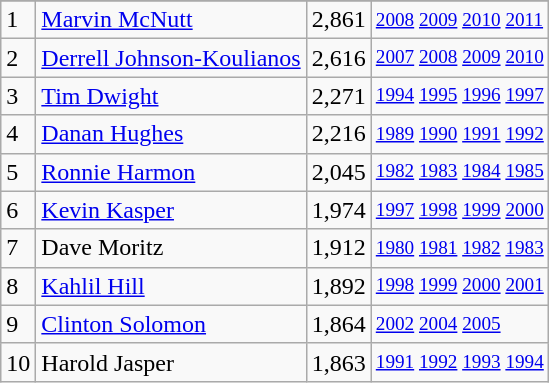<table class="wikitable">
<tr>
</tr>
<tr>
<td>1</td>
<td><a href='#'>Marvin McNutt</a></td>
<td>2,861</td>
<td style="font-size:80%;"><a href='#'>2008</a> <a href='#'>2009</a> <a href='#'>2010</a> <a href='#'>2011</a></td>
</tr>
<tr>
<td>2</td>
<td><a href='#'>Derrell Johnson-Koulianos</a></td>
<td>2,616</td>
<td style="font-size:80%;"><a href='#'>2007</a> <a href='#'>2008</a> <a href='#'>2009</a> <a href='#'>2010</a></td>
</tr>
<tr>
<td>3</td>
<td><a href='#'>Tim Dwight</a></td>
<td>2,271</td>
<td style="font-size:80%;"><a href='#'>1994</a> <a href='#'>1995</a> <a href='#'>1996</a> <a href='#'>1997</a></td>
</tr>
<tr>
<td>4</td>
<td><a href='#'>Danan Hughes</a></td>
<td>2,216</td>
<td style="font-size:80%;"><a href='#'>1989</a> <a href='#'>1990</a> <a href='#'>1991</a> <a href='#'>1992</a></td>
</tr>
<tr>
<td>5</td>
<td><a href='#'>Ronnie Harmon</a></td>
<td>2,045</td>
<td style="font-size:80%;"><a href='#'>1982</a> <a href='#'>1983</a> <a href='#'>1984</a> <a href='#'>1985</a></td>
</tr>
<tr>
<td>6</td>
<td><a href='#'>Kevin Kasper</a></td>
<td>1,974</td>
<td style="font-size:80%;"><a href='#'>1997</a> <a href='#'>1998</a> <a href='#'>1999</a> <a href='#'>2000</a></td>
</tr>
<tr>
<td>7</td>
<td>Dave Moritz</td>
<td>1,912</td>
<td style="font-size:80%;"><a href='#'>1980</a> <a href='#'>1981</a> <a href='#'>1982</a> <a href='#'>1983</a></td>
</tr>
<tr>
<td>8</td>
<td><a href='#'>Kahlil Hill</a></td>
<td>1,892</td>
<td style="font-size:80%;"><a href='#'>1998</a> <a href='#'>1999</a> <a href='#'>2000</a> <a href='#'>2001</a></td>
</tr>
<tr>
<td>9</td>
<td><a href='#'>Clinton Solomon</a></td>
<td>1,864</td>
<td style="font-size:80%;"><a href='#'>2002</a> <a href='#'>2004</a> <a href='#'>2005</a></td>
</tr>
<tr>
<td>10</td>
<td>Harold Jasper</td>
<td>1,863</td>
<td style="font-size:80%;"><a href='#'>1991</a> <a href='#'>1992</a> <a href='#'>1993</a> <a href='#'>1994</a><br></td>
</tr>
</table>
